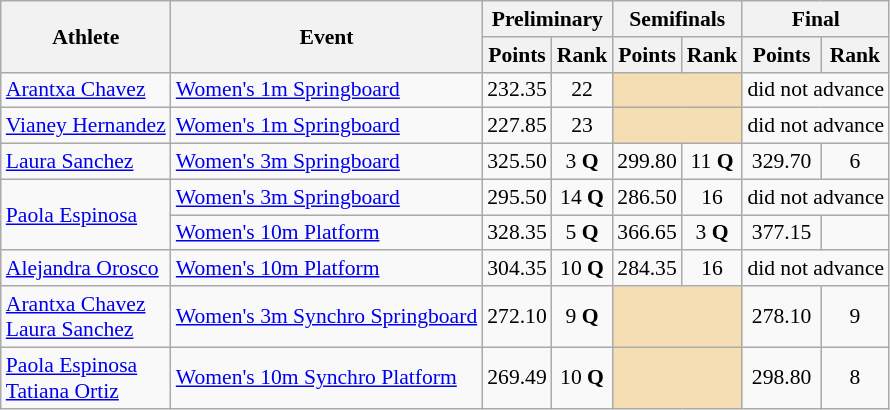<table class=wikitable style="font-size:90%">
<tr>
<th rowspan="2">Athlete</th>
<th rowspan="2">Event</th>
<th colspan="2">Preliminary</th>
<th colspan="2">Semifinals</th>
<th colspan="2">Final</th>
</tr>
<tr>
<th>Points</th>
<th>Rank</th>
<th>Points</th>
<th>Rank</th>
<th>Points</th>
<th>Rank</th>
</tr>
<tr>
<td><a href='#'>Arantxa Chavez</a></td>
<td><a href='#'>Women's 1m Springboard</a></td>
<td align=center>232.35</td>
<td align=center>22</td>
<td colspan="2" style="background:wheat;"></td>
<td style="text-align:center;" colspan="2">did not advance</td>
</tr>
<tr>
<td><a href='#'>Vianey Hernandez</a></td>
<td><a href='#'>Women's 1m Springboard</a></td>
<td align=center>227.85</td>
<td align=center>23</td>
<td colspan="2" style="background:wheat;"></td>
<td style="text-align:center;" colspan="2">did not advance</td>
</tr>
<tr>
<td><a href='#'>Laura Sanchez</a></td>
<td><a href='#'>Women's 3m Springboard</a></td>
<td align=center>325.50</td>
<td align=center>3 <strong>Q</strong></td>
<td align=center>299.80</td>
<td align=center>11 <strong>Q</strong></td>
<td align=center>329.70</td>
<td align=center>6</td>
</tr>
<tr>
<td rowspan="2"><a href='#'>Paola Espinosa</a></td>
<td><a href='#'>Women's 3m Springboard</a></td>
<td align=center>295.50</td>
<td align=center>14 <strong>Q</strong></td>
<td align=center>286.50</td>
<td align=center>16</td>
<td style="text-align:center;" colspan="2">did not advance</td>
</tr>
<tr>
<td><a href='#'>Women's 10m Platform</a></td>
<td align=center>328.35</td>
<td align=center>5 <strong>Q</strong></td>
<td align=center>366.65</td>
<td align=center>3 <strong>Q</strong></td>
<td align=center>377.15</td>
<td align=center></td>
</tr>
<tr>
<td><a href='#'>Alejandra Orosco</a></td>
<td><a href='#'>Women's 10m Platform</a></td>
<td align=center>304.35</td>
<td align=center>10 <strong>Q</strong></td>
<td align=center>284.35</td>
<td align=center>16</td>
<td style="text-align:center;" colspan="2">did not advance</td>
</tr>
<tr>
<td><a href='#'>Arantxa Chavez</a><br><a href='#'>Laura Sanchez</a></td>
<td><a href='#'>Women's 3m Synchro Springboard</a></td>
<td align=center>272.10</td>
<td align=center>9 <strong>Q</strong></td>
<td colspan="2" style="background:wheat;"></td>
<td align=center>278.10</td>
<td align=center>9</td>
</tr>
<tr>
<td><a href='#'>Paola Espinosa</a><br><a href='#'>Tatiana Ortiz</a></td>
<td><a href='#'>Women's 10m Synchro Platform</a></td>
<td align=center>269.49</td>
<td align=center>10 <strong>Q</strong></td>
<td colspan="2" style="background:wheat;"></td>
<td align=center>298.80</td>
<td align=center>8</td>
</tr>
</table>
